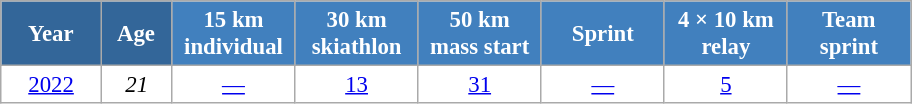<table class="wikitable" style="font-size:95%; text-align:center; border:grey solid 1px; border-collapse:collapse; background:#ffffff;">
<tr>
<th style="background-color:#369; color:white; width:60px;"> Year </th>
<th style="background-color:#369; color:white; width:40px;"> Age </th>
<th style="background-color:#4180be; color:white; width:75px;"> 15 km <br> individual </th>
<th style="background-color:#4180be; color:white; width:75px;"> 30 km <br> skiathlon </th>
<th style="background-color:#4180be; color:white; width:75px;"> 50 km <br> mass start </th>
<th style="background-color:#4180be; color:white; width:75px;"> Sprint </th>
<th style="background-color:#4180be; color:white; width:75px;"> 4 × 10 km <br> relay </th>
<th style="background-color:#4180be; color:white; width:75px;"> Team <br> sprint </th>
</tr>
<tr>
<td><a href='#'>2022</a></td>
<td><em>21</em></td>
<td><a href='#'>—</a></td>
<td><a href='#'>13</a></td>
<td><a href='#'>31</a></td>
<td><a href='#'>—</a></td>
<td><a href='#'>5</a></td>
<td><a href='#'>—</a></td>
</tr>
</table>
